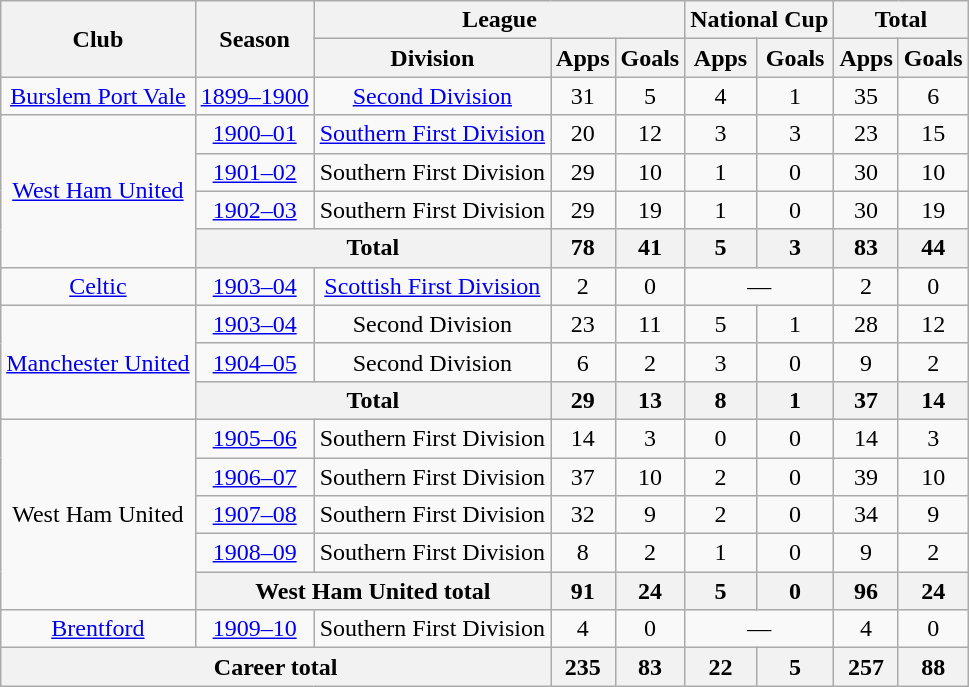<table class="wikitable" style="text-align: center;">
<tr>
<th rowspan="2">Club</th>
<th rowspan="2">Season</th>
<th colspan="3">League</th>
<th colspan="2">National Cup</th>
<th colspan="2">Total</th>
</tr>
<tr>
<th>Division</th>
<th>Apps</th>
<th>Goals</th>
<th>Apps</th>
<th>Goals</th>
<th>Apps</th>
<th>Goals</th>
</tr>
<tr>
<td><a href='#'>Burslem Port Vale</a></td>
<td><a href='#'>1899–1900</a></td>
<td><a href='#'>Second Division</a></td>
<td>31</td>
<td>5</td>
<td>4</td>
<td>1</td>
<td>35</td>
<td>6</td>
</tr>
<tr>
<td rowspan="4"><a href='#'>West Ham United</a></td>
<td><a href='#'>1900–01</a></td>
<td><a href='#'>Southern First Division</a></td>
<td>20</td>
<td>12</td>
<td>3</td>
<td>3</td>
<td>23</td>
<td>15</td>
</tr>
<tr>
<td><a href='#'>1901–02</a></td>
<td>Southern First Division</td>
<td>29</td>
<td>10</td>
<td>1</td>
<td>0</td>
<td>30</td>
<td>10</td>
</tr>
<tr>
<td><a href='#'>1902–03</a></td>
<td>Southern First Division</td>
<td>29</td>
<td>19</td>
<td>1</td>
<td>0</td>
<td>30</td>
<td>19</td>
</tr>
<tr>
<th colspan="2">Total</th>
<th>78</th>
<th>41</th>
<th>5</th>
<th>3</th>
<th>83</th>
<th>44</th>
</tr>
<tr>
<td><a href='#'>Celtic</a></td>
<td><a href='#'>1903–04</a></td>
<td><a href='#'>Scottish First Division</a></td>
<td>2</td>
<td>0</td>
<td colspan="2">—</td>
<td>2</td>
<td>0</td>
</tr>
<tr>
<td rowspan="3"><a href='#'>Manchester United</a></td>
<td><a href='#'>1903–04</a></td>
<td>Second Division</td>
<td>23</td>
<td>11</td>
<td>5</td>
<td>1</td>
<td>28</td>
<td>12</td>
</tr>
<tr>
<td><a href='#'>1904–05</a></td>
<td>Second Division</td>
<td>6</td>
<td>2</td>
<td>3</td>
<td>0</td>
<td>9</td>
<td>2</td>
</tr>
<tr>
<th colspan="2">Total</th>
<th>29</th>
<th>13</th>
<th>8</th>
<th>1</th>
<th>37</th>
<th>14</th>
</tr>
<tr>
<td rowspan="5">West Ham United</td>
<td><a href='#'>1905–06</a></td>
<td>Southern First Division</td>
<td>14</td>
<td>3</td>
<td>0</td>
<td>0</td>
<td>14</td>
<td>3</td>
</tr>
<tr>
<td><a href='#'>1906–07</a></td>
<td>Southern First Division</td>
<td>37</td>
<td>10</td>
<td>2</td>
<td>0</td>
<td>39</td>
<td>10</td>
</tr>
<tr>
<td><a href='#'>1907–08</a></td>
<td>Southern First Division</td>
<td>32</td>
<td>9</td>
<td>2</td>
<td>0</td>
<td>34</td>
<td>9</td>
</tr>
<tr>
<td><a href='#'>1908–09</a></td>
<td>Southern First Division</td>
<td>8</td>
<td>2</td>
<td>1</td>
<td>0</td>
<td>9</td>
<td>2</td>
</tr>
<tr>
<th colspan="2">West Ham United total</th>
<th>91</th>
<th>24</th>
<th>5</th>
<th>0</th>
<th>96</th>
<th>24</th>
</tr>
<tr>
<td><a href='#'>Brentford</a></td>
<td><a href='#'>1909–10</a></td>
<td>Southern First Division</td>
<td>4</td>
<td>0</td>
<td colspan="2">—</td>
<td>4</td>
<td>0</td>
</tr>
<tr>
<th colspan="3">Career total</th>
<th>235</th>
<th>83</th>
<th>22</th>
<th>5</th>
<th>257</th>
<th>88</th>
</tr>
</table>
